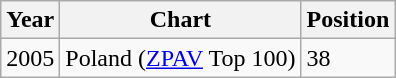<table class="wikitable">
<tr>
<th>Year</th>
<th>Chart</th>
<th>Position</th>
</tr>
<tr>
<td>2005</td>
<td>Poland (<a href='#'>ZPAV</a> Top 100)</td>
<td>38</td>
</tr>
</table>
